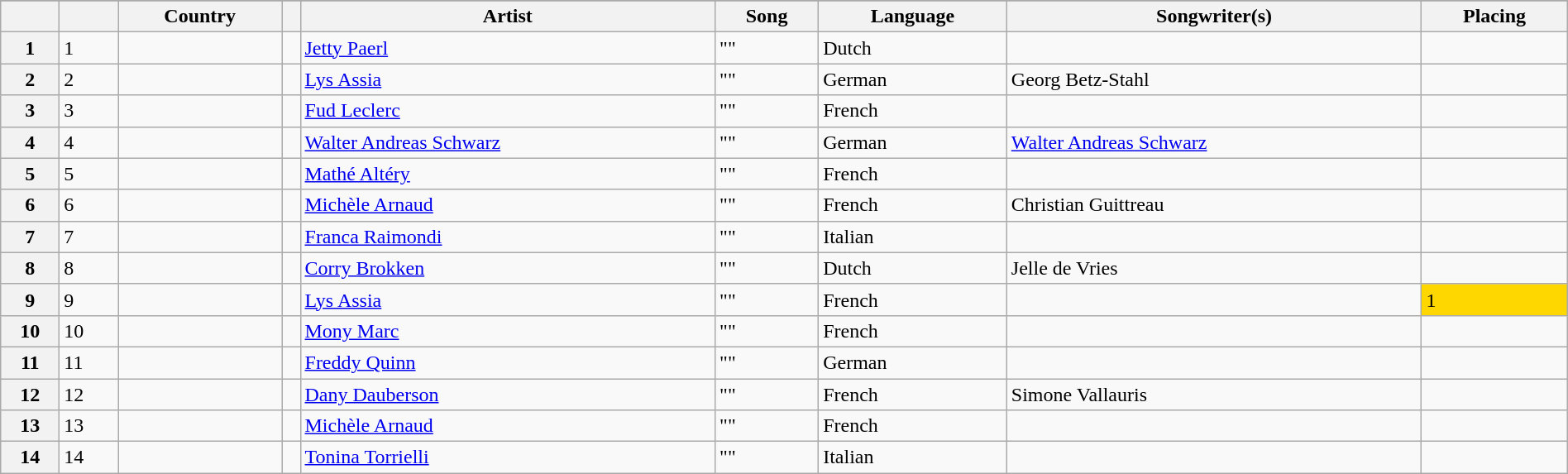<table class="wikitable plainrowheaders" style="width:100%">
<tr>
</tr>
<tr>
<th scope="col"></th>
<th scope="col"></th>
<th scope="col">Country</th>
<th scope="col"></th>
<th scope="col">Artist</th>
<th scope="col">Song</th>
<th scope="col">Language</th>
<th scope="col">Songwriter(s)</th>
<th scope="col">Placing</th>
</tr>
<tr>
<th scope="row">1</th>
<td>1</td>
<td></td>
<td></td>
<td><a href='#'>Jetty Paerl</a></td>
<td>""</td>
<td>Dutch</td>
<td></td>
<td></td>
</tr>
<tr>
<th scope="row">2</th>
<td>2</td>
<td></td>
<td></td>
<td><a href='#'>Lys Assia</a></td>
<td>""</td>
<td>German</td>
<td>Georg Betz-Stahl</td>
<td></td>
</tr>
<tr>
<th scope="row">3</th>
<td>3</td>
<td></td>
<td></td>
<td><a href='#'>Fud Leclerc</a></td>
<td>""</td>
<td>French</td>
<td></td>
<td></td>
</tr>
<tr>
<th scope="row">4</th>
<td>4</td>
<td></td>
<td></td>
<td><a href='#'>Walter Andreas Schwarz</a></td>
<td>""</td>
<td>German</td>
<td><a href='#'>Walter Andreas Schwarz</a></td>
<td></td>
</tr>
<tr>
<th scope="row">5</th>
<td>5</td>
<td></td>
<td></td>
<td><a href='#'>Mathé Altéry</a></td>
<td>""</td>
<td>French</td>
<td></td>
<td></td>
</tr>
<tr>
<th scope="row">6</th>
<td>6</td>
<td></td>
<td></td>
<td><a href='#'>Michèle Arnaud</a></td>
<td>""</td>
<td>French</td>
<td>Christian Guittreau</td>
<td></td>
</tr>
<tr>
<th scope="row">7</th>
<td>7</td>
<td></td>
<td></td>
<td><a href='#'>Franca Raimondi</a></td>
<td>""</td>
<td>Italian</td>
<td></td>
<td></td>
</tr>
<tr>
<th scope="row">8</th>
<td>8</td>
<td></td>
<td></td>
<td><a href='#'>Corry Brokken</a></td>
<td>""</td>
<td>Dutch</td>
<td>Jelle de Vries</td>
<td></td>
</tr>
<tr>
<th scope="row">9</th>
<td>9</td>
<td></td>
<td></td>
<td><a href='#'>Lys Assia</a></td>
<td>""</td>
<td>French</td>
<td></td>
<td bgcolor="gold">1</td>
</tr>
<tr>
<th scope="row">10</th>
<td>10</td>
<td></td>
<td></td>
<td><a href='#'>Mony Marc</a></td>
<td>""</td>
<td>French</td>
<td></td>
<td></td>
</tr>
<tr>
<th scope="row">11</th>
<td>11</td>
<td></td>
<td></td>
<td><a href='#'>Freddy Quinn</a></td>
<td>""</td>
<td>German</td>
<td></td>
<td></td>
</tr>
<tr>
<th scope="row">12</th>
<td>12</td>
<td></td>
<td></td>
<td><a href='#'>Dany Dauberson</a></td>
<td>""</td>
<td>French</td>
<td>Simone Vallauris</td>
<td></td>
</tr>
<tr>
<th scope="row">13</th>
<td>13</td>
<td></td>
<td></td>
<td><a href='#'>Michèle Arnaud</a></td>
<td>""</td>
<td>French</td>
<td></td>
<td></td>
</tr>
<tr>
<th scope="row">14</th>
<td>14</td>
<td></td>
<td></td>
<td><a href='#'>Tonina Torrielli</a></td>
<td>""</td>
<td>Italian</td>
<td></td>
<td></td>
</tr>
</table>
